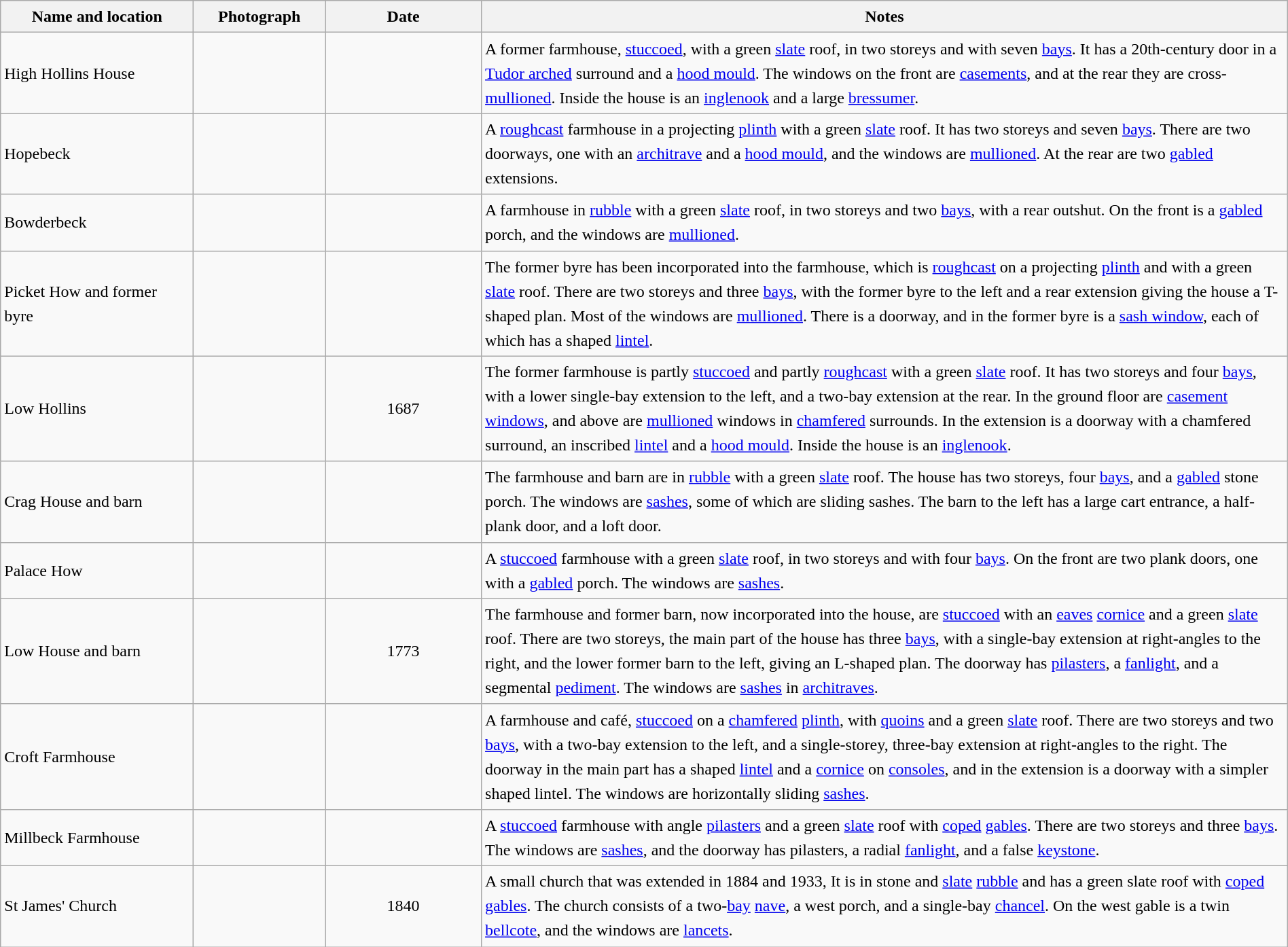<table class="wikitable sortable plainrowheaders" style="width:100%;border:0px;text-align:left;line-height:150%;">
<tr>
<th scope="col"  style="width:150px">Name and location</th>
<th scope="col"  style="width:100px" class="unsortable">Photograph</th>
<th scope="col"  style="width:120px">Date</th>
<th scope="col"  style="width:650px" class="unsortable">Notes</th>
</tr>
<tr>
<td>High Hollins House<br><small></small></td>
<td></td>
<td align="center"></td>
<td>A former farmhouse, <a href='#'>stuccoed</a>, with a green <a href='#'>slate</a> roof, in two storeys and with seven <a href='#'>bays</a>.  It has a 20th-century door in a <a href='#'>Tudor arched</a> surround and a <a href='#'>hood mould</a>.  The windows on the front are <a href='#'>casements</a>, and at the rear they are cross-<a href='#'>mullioned</a>.  Inside the house is an <a href='#'>inglenook</a> and a large <a href='#'>bressumer</a>.</td>
</tr>
<tr>
<td>Hopebeck<br><small></small></td>
<td></td>
<td align="center"></td>
<td>A <a href='#'>roughcast</a> farmhouse in a projecting <a href='#'>plinth</a> with a green <a href='#'>slate</a> roof.  It has two storeys and seven <a href='#'>bays</a>.  There are two doorways, one with an <a href='#'>architrave</a> and a <a href='#'>hood mould</a>, and the windows are <a href='#'>mullioned</a>.  At the rear are two <a href='#'>gabled</a> extensions.</td>
</tr>
<tr>
<td>Bowderbeck<br><small></small></td>
<td></td>
<td align="center"></td>
<td>A farmhouse in <a href='#'>rubble</a> with a green <a href='#'>slate</a> roof, in two storeys and two <a href='#'>bays</a>, with a rear outshut.  On the front is a <a href='#'>gabled</a> porch, and the windows are <a href='#'>mullioned</a>.</td>
</tr>
<tr>
<td>Picket How and former byre<br><small></small></td>
<td></td>
<td align="center"></td>
<td>The former byre has been incorporated into the farmhouse, which is <a href='#'>roughcast</a> on a projecting <a href='#'>plinth</a> and with a green <a href='#'>slate</a> roof.  There are two storeys and three <a href='#'>bays</a>, with the former byre to the left and a rear extension giving the house a T-shaped plan.  Most of the windows are <a href='#'>mullioned</a>.  There is a doorway, and in the former byre is a <a href='#'>sash window</a>, each of which has a shaped <a href='#'>lintel</a>.</td>
</tr>
<tr>
<td>Low Hollins<br><small></small></td>
<td></td>
<td align="center">1687</td>
<td>The former farmhouse is partly <a href='#'>stuccoed</a> and partly <a href='#'>roughcast</a> with a green <a href='#'>slate</a> roof.  It has two storeys and four <a href='#'>bays</a>, with a lower single-bay extension to the left, and a two-bay extension at the rear.  In the ground floor are <a href='#'>casement windows</a>, and above are <a href='#'>mullioned</a> windows in <a href='#'>chamfered</a> surrounds.  In the extension is a doorway with a chamfered surround, an inscribed <a href='#'>lintel</a> and a <a href='#'>hood mould</a>.  Inside the house is an <a href='#'>inglenook</a>.</td>
</tr>
<tr>
<td>Crag House and barn<br><small></small></td>
<td></td>
<td align="center"></td>
<td>The farmhouse and barn are in <a href='#'>rubble</a> with a green <a href='#'>slate</a> roof.  The house has two storeys, four <a href='#'>bays</a>, and a <a href='#'>gabled</a> stone porch.  The windows are <a href='#'>sashes</a>, some of which are sliding sashes.  The barn to the left has a large cart entrance, a half-plank door, and a loft door.</td>
</tr>
<tr>
<td>Palace How<br><small></small></td>
<td></td>
<td align="center"></td>
<td>A <a href='#'>stuccoed</a> farmhouse with a green <a href='#'>slate</a> roof, in two storeys and with four <a href='#'>bays</a>.  On the front are two plank doors, one with a <a href='#'>gabled</a> porch.  The windows are <a href='#'>sashes</a>.</td>
</tr>
<tr>
<td>Low House and barn<br><small></small></td>
<td></td>
<td align="center">1773</td>
<td>The farmhouse and former barn, now incorporated into the house, are <a href='#'>stuccoed</a> with an <a href='#'>eaves</a> <a href='#'>cornice</a> and a green <a href='#'>slate</a> roof.  There are two storeys, the main part of the house has three <a href='#'>bays</a>, with a single-bay extension at right-angles to the right, and the lower former barn to the left, giving an L-shaped plan.  The doorway has <a href='#'>pilasters</a>, a <a href='#'>fanlight</a>, and a segmental <a href='#'>pediment</a>.  The windows are <a href='#'>sashes</a> in <a href='#'>architraves</a>.</td>
</tr>
<tr>
<td>Croft Farmhouse<br><small></small></td>
<td></td>
<td align="center"></td>
<td>A farmhouse and café, <a href='#'>stuccoed</a> on a <a href='#'>chamfered</a> <a href='#'>plinth</a>, with <a href='#'>quoins</a> and a green <a href='#'>slate</a> roof.  There are two storeys and two <a href='#'>bays</a>, with a two-bay extension to the left, and a single-storey, three-bay extension at right-angles to the right.  The doorway in the main part has a shaped <a href='#'>lintel</a> and a <a href='#'>cornice</a> on <a href='#'>consoles</a>, and in the extension is a doorway with a simpler shaped lintel.  The windows are horizontally sliding <a href='#'>sashes</a>.</td>
</tr>
<tr>
<td>Millbeck Farmhouse<br><small></small></td>
<td></td>
<td align="center"></td>
<td>A <a href='#'>stuccoed</a> farmhouse with angle <a href='#'>pilasters</a> and a green <a href='#'>slate</a> roof with <a href='#'>coped</a> <a href='#'>gables</a>.  There are two storeys and three <a href='#'>bays</a>.  The windows are <a href='#'>sashes</a>, and the doorway has pilasters, a radial <a href='#'>fanlight</a>, and a false <a href='#'>keystone</a>.</td>
</tr>
<tr>
<td>St James' Church<br><small></small></td>
<td></td>
<td align="center">1840</td>
<td>A small church that was extended in 1884 and 1933,  It is in stone and <a href='#'>slate</a> <a href='#'>rubble</a> and has a green slate roof with <a href='#'>coped</a> <a href='#'>gables</a>.  The church consists of a two-<a href='#'>bay</a> <a href='#'>nave</a>, a west porch, and a single-bay <a href='#'>chancel</a>.  On the west gable is a twin <a href='#'>bellcote</a>, and the windows are <a href='#'>lancets</a>.</td>
</tr>
<tr>
</tr>
</table>
